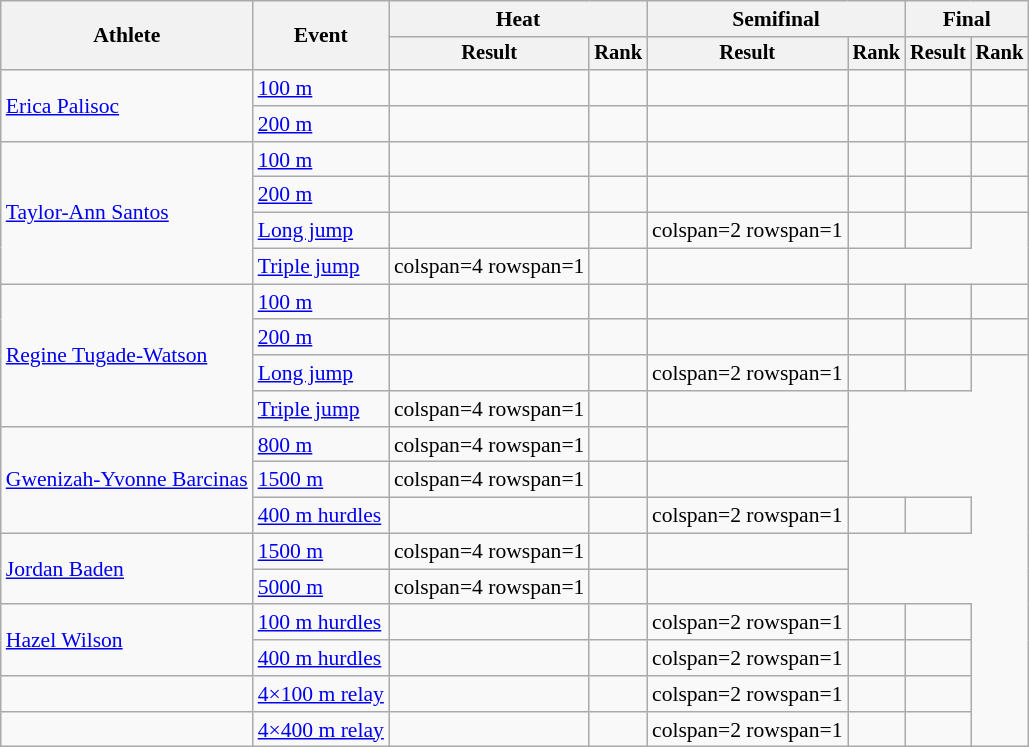<table class="wikitable" style="font-size:90%">
<tr>
<th rowspan="2">Athlete</th>
<th rowspan="2">Event</th>
<th colspan="2">Heat</th>
<th colspan="2">Semifinal</th>
<th colspan="2">Final</th>
</tr>
<tr style="font-size:95%">
<th>Result</th>
<th>Rank</th>
<th>Result</th>
<th>Rank</th>
<th>Result</th>
<th>Rank</th>
</tr>
<tr align=center>
<td align=left rowspan=2><a href='#'>Erica Palisoc</a></td>
<td align=left><a href='#'>100 m</a></td>
<td></td>
<td></td>
<td></td>
<td></td>
<td></td>
<td></td>
</tr>
<tr align=center>
<td align=left><a href='#'>200 m</a></td>
<td></td>
<td></td>
<td></td>
<td></td>
<td></td>
<td></td>
</tr>
<tr align=center>
<td align=left rowspan=4><a href='#'>Taylor-Ann Santos</a></td>
<td align=left><a href='#'>100 m</a></td>
<td></td>
<td></td>
<td></td>
<td></td>
<td></td>
<td></td>
</tr>
<tr align=center>
<td align=left><a href='#'>200 m</a></td>
<td></td>
<td></td>
<td></td>
<td></td>
<td></td>
<td></td>
</tr>
<tr align=center>
<td align=left><a href='#'>Long jump</a></td>
<td></td>
<td></td>
<td>colspan=2 rowspan=1 </td>
<td></td>
<td></td>
</tr>
<tr align=center>
<td align=left><a href='#'>Triple jump</a></td>
<td>colspan=4 rowspan=1 </td>
<td></td>
<td></td>
</tr>
<tr align=center>
<td align=left rowspan=4><a href='#'>Regine Tugade-Watson</a></td>
<td align=left><a href='#'>100 m</a></td>
<td></td>
<td></td>
<td></td>
<td></td>
<td></td>
<td></td>
</tr>
<tr align=center>
<td align=left><a href='#'>200 m</a></td>
<td></td>
<td></td>
<td></td>
<td></td>
<td></td>
<td></td>
</tr>
<tr align=center>
<td align=left><a href='#'>Long jump</a></td>
<td></td>
<td></td>
<td>colspan=2 rowspan=1 </td>
<td></td>
<td></td>
</tr>
<tr align=center>
<td align=left><a href='#'>Triple jump</a></td>
<td>colspan=4 rowspan=1 </td>
<td></td>
<td></td>
</tr>
<tr align=center>
<td align=left rowspan=3><a href='#'>Gwenizah-Yvonne Barcinas</a></td>
<td align=left><a href='#'>800 m</a></td>
<td>colspan=4 rowspan=1 </td>
<td></td>
<td></td>
</tr>
<tr align=center>
<td align=left><a href='#'>1500 m</a></td>
<td>colspan=4 rowspan=1 </td>
<td></td>
<td></td>
</tr>
<tr align=center>
<td align=left><a href='#'>400 m hurdles</a></td>
<td></td>
<td></td>
<td>colspan=2 rowspan=1 </td>
<td></td>
<td></td>
</tr>
<tr align=center>
<td align=left rowspan=2><a href='#'>Jordan Baden</a></td>
<td align=left><a href='#'>1500 m</a></td>
<td>colspan=4 rowspan=1 </td>
<td></td>
<td></td>
</tr>
<tr align=center>
<td align=left><a href='#'>5000 m</a></td>
<td>colspan=4 rowspan=1 </td>
<td></td>
<td></td>
</tr>
<tr align=center>
<td align=left rowspan=2><a href='#'>Hazel Wilson</a></td>
<td align=left><a href='#'>100 m hurdles</a></td>
<td></td>
<td></td>
<td>colspan=2 rowspan=1 </td>
<td></td>
<td></td>
</tr>
<tr align=center>
<td align=left><a href='#'>400 m hurdles</a></td>
<td></td>
<td></td>
<td>colspan=2 rowspan=1 </td>
<td></td>
<td></td>
</tr>
<tr style=text-align:center>
<td style=text-align:left></td>
<td style=text-align:left rowspan=1><a href='#'>4×100 m relay</a></td>
<td></td>
<td></td>
<td>colspan=2 rowspan=1 </td>
<td></td>
<td></td>
</tr>
<tr style=text-align:center>
<td style=text-align:left></td>
<td style=text-align:left rowspan=1><a href='#'>4×400 m relay</a></td>
<td></td>
<td></td>
<td>colspan=2 rowspan=1 </td>
<td></td>
<td></td>
</tr>
</table>
